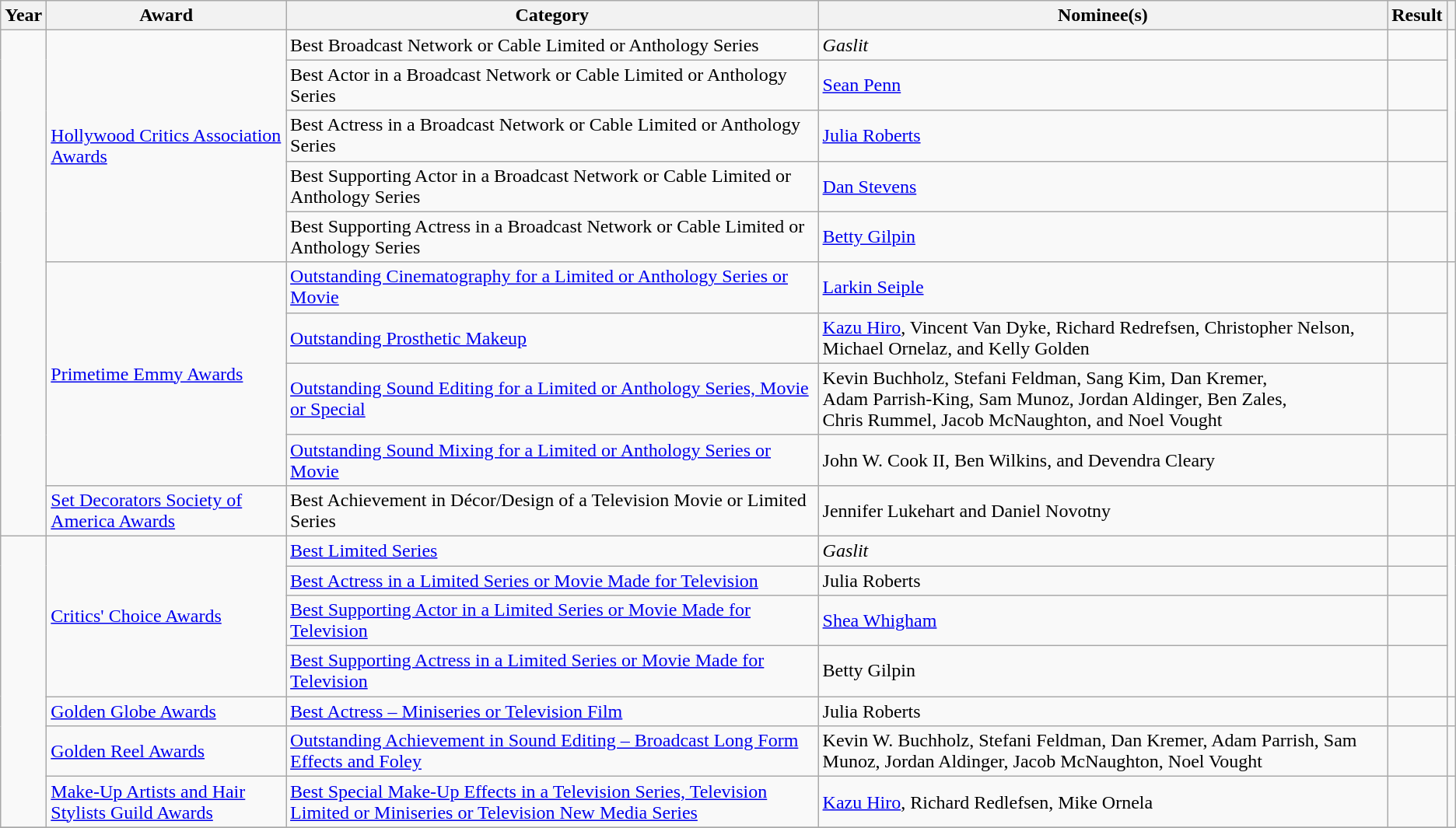<table class="wikitable plainrowheaders sortable">
<tr>
<th scope="col">Year</th>
<th scope="col">Award</th>
<th scope="col">Category</th>
<th scope="col">Nominee(s)</th>
<th scope="col">Result</th>
<th scope="col" class="unsortable"></th>
</tr>
<tr>
<td rowspan="10"></td>
<td rowspan="5"><a href='#'>Hollywood Critics Association Awards</a></td>
<td>Best Broadcast Network or Cable Limited or Anthology Series</td>
<td><em>Gaslit</em></td>
<td></td>
<td align="center" rowspan="5"></td>
</tr>
<tr>
<td>Best Actor in a Broadcast Network or Cable Limited or Anthology Series</td>
<td><a href='#'>Sean Penn</a></td>
<td></td>
</tr>
<tr>
<td>Best Actress in a Broadcast Network or Cable Limited or Anthology Series</td>
<td><a href='#'>Julia Roberts</a></td>
<td></td>
</tr>
<tr>
<td>Best Supporting Actor in a Broadcast Network or Cable Limited or Anthology Series</td>
<td><a href='#'>Dan Stevens</a></td>
<td></td>
</tr>
<tr>
<td>Best Supporting Actress in a Broadcast Network or Cable Limited or Anthology Series</td>
<td><a href='#'>Betty Gilpin</a></td>
<td></td>
</tr>
<tr>
<td rowspan="4"><a href='#'>Primetime Emmy Awards</a></td>
<td><a href='#'>Outstanding Cinematography for a Limited or Anthology Series or Movie</a></td>
<td><a href='#'>Larkin Seiple</a> </td>
<td></td>
<td align="center" rowspan="4"></td>
</tr>
<tr>
<td><a href='#'>Outstanding Prosthetic Makeup</a></td>
<td><a href='#'>Kazu Hiro</a>, Vincent Van Dyke, Richard Redrefsen, Christopher Nelson, <br> Michael Ornelaz, and Kelly Golden </td>
<td></td>
</tr>
<tr>
<td><a href='#'>Outstanding Sound Editing for a Limited or Anthology Series, Movie or Special</a></td>
<td>Kevin Buchholz, Stefani Feldman, Sang Kim, Dan Kremer, <br> Adam Parrish-King, Sam Munoz, Jordan Aldinger, Ben Zales, <br> Chris Rummel, Jacob McNaughton, and Noel Vought </td>
<td></td>
</tr>
<tr>
<td><a href='#'>Outstanding Sound Mixing for a Limited or Anthology Series or Movie</a></td>
<td>John W. Cook II, Ben Wilkins, and Devendra Cleary </td>
<td></td>
</tr>
<tr>
<td><a href='#'>Set Decorators Society of America Awards</a></td>
<td>Best Achievement in Décor/Design of a Television Movie or Limited Series</td>
<td>Jennifer Lukehart and Daniel Novotny</td>
<td></td>
<td align="center"></td>
</tr>
<tr>
<td rowspan="7"></td>
<td rowspan="4"><a href='#'>Critics' Choice Awards</a></td>
<td><a href='#'>Best Limited Series</a></td>
<td><em>Gaslit</em></td>
<td></td>
<td rowspan="4" align="center"></td>
</tr>
<tr>
<td><a href='#'>Best Actress in a Limited Series or Movie Made for Television</a></td>
<td>Julia Roberts</td>
<td></td>
</tr>
<tr>
<td><a href='#'>Best Supporting Actor in a Limited Series or Movie Made for Television</a></td>
<td><a href='#'>Shea Whigham</a></td>
<td></td>
</tr>
<tr>
<td><a href='#'>Best Supporting Actress in a Limited Series or Movie Made for Television</a></td>
<td>Betty Gilpin</td>
<td></td>
</tr>
<tr>
<td><a href='#'>Golden Globe Awards</a></td>
<td><a href='#'>Best Actress – Miniseries or Television Film</a></td>
<td>Julia Roberts</td>
<td></td>
<td style="text-align:center;"></td>
</tr>
<tr>
<td><a href='#'>Golden Reel Awards</a></td>
<td><a href='#'>Outstanding Achievement in Sound Editing – Broadcast Long Form Effects and Foley</a></td>
<td>Kevin W. Buchholz, Stefani Feldman, Dan Kremer, Adam Parrish, Sam Munoz, Jordan Aldinger, Jacob McNaughton, Noel Vought</td>
<td></td>
<td style="text-align:center;"></td>
</tr>
<tr>
<td><a href='#'>Make-Up Artists and Hair Stylists Guild Awards</a></td>
<td><a href='#'>Best Special Make-Up Effects in a Television Series, Television Limited or Miniseries or Television New Media Series</a></td>
<td><a href='#'>Kazu Hiro</a>, Richard Redlefsen, Mike Ornela</td>
<td></td>
<td align="center"></td>
</tr>
<tr>
</tr>
</table>
